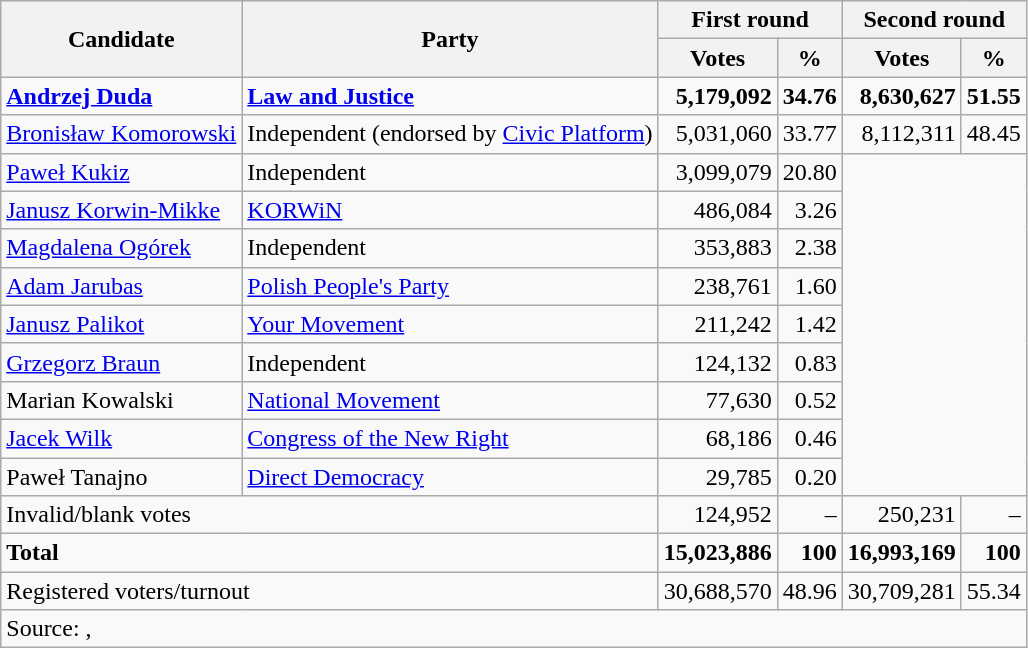<table class=wikitable style=text-align:right>
<tr>
<th rowspan=2>Candidate</th>
<th rowspan=2>Party</th>
<th colspan=2>First round</th>
<th colspan=2>Second round</th>
</tr>
<tr>
<th>Votes</th>
<th>%</th>
<th>Votes</th>
<th>%</th>
</tr>
<tr>
<td align=left><strong><a href='#'>Andrzej Duda</a></strong></td>
<td align=left><strong><a href='#'>Law and Justice</a></strong></td>
<td><strong>5,179,092</strong></td>
<td><strong>34.76</strong></td>
<td><strong>8,630,627</strong></td>
<td><strong>51.55</strong></td>
</tr>
<tr>
<td align=left><a href='#'>Bronisław Komorowski</a></td>
<td align=left>Independent (endorsed by <a href='#'>Civic Platform</a>)</td>
<td>5,031,060</td>
<td>33.77</td>
<td>8,112,311</td>
<td>48.45</td>
</tr>
<tr>
<td align=left><a href='#'>Paweł Kukiz</a></td>
<td align=left>Independent</td>
<td>3,099,079</td>
<td>20.80</td>
<td colspan=2 rowspan=9></td>
</tr>
<tr>
<td align=left><a href='#'>Janusz Korwin-Mikke</a></td>
<td align=left><a href='#'>KORWiN</a></td>
<td>486,084</td>
<td>3.26</td>
</tr>
<tr>
<td align=left><a href='#'>Magdalena Ogórek</a></td>
<td align=left>Independent</td>
<td>353,883</td>
<td>2.38</td>
</tr>
<tr>
<td align=left><a href='#'>Adam Jarubas</a></td>
<td align=left><a href='#'>Polish People's Party</a></td>
<td>238,761</td>
<td>1.60</td>
</tr>
<tr>
<td align=left><a href='#'>Janusz Palikot</a></td>
<td align=left><a href='#'>Your Movement</a></td>
<td>211,242</td>
<td>1.42</td>
</tr>
<tr>
<td align=left><a href='#'>Grzegorz Braun</a></td>
<td align=left>Independent</td>
<td>124,132</td>
<td>0.83</td>
</tr>
<tr>
<td align=left>Marian Kowalski</td>
<td align=left><a href='#'>National Movement</a></td>
<td>77,630</td>
<td>0.52</td>
</tr>
<tr>
<td align=left><a href='#'>Jacek Wilk</a></td>
<td align=left><a href='#'>Congress of the New Right</a></td>
<td>68,186</td>
<td>0.46</td>
</tr>
<tr>
<td align=left>Paweł Tanajno</td>
<td align=left><a href='#'>Direct Democracy</a></td>
<td>29,785</td>
<td>0.20</td>
</tr>
<tr>
<td align=left colspan=2>Invalid/blank votes</td>
<td>124,952</td>
<td>–</td>
<td>250,231</td>
<td>–</td>
</tr>
<tr>
<td align=left colspan=2><strong>Total</strong></td>
<td><strong>15,023,886</strong></td>
<td><strong>100</strong></td>
<td><strong>16,993,169</strong></td>
<td><strong>100</strong></td>
</tr>
<tr>
<td align=left colspan=2>Registered voters/turnout</td>
<td>30,688,570</td>
<td>48.96</td>
<td>30,709,281</td>
<td>55.34</td>
</tr>
<tr>
<td align=left colspan=6>Source: , </td>
</tr>
</table>
